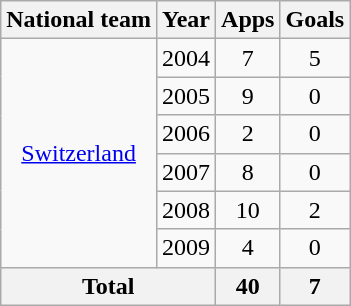<table class="wikitable" style="text-align:center">
<tr>
<th>National team</th>
<th>Year</th>
<th>Apps</th>
<th>Goals</th>
</tr>
<tr>
<td rowspan="6"><a href='#'>Switzerland</a></td>
<td>2004</td>
<td>7</td>
<td>5</td>
</tr>
<tr>
<td>2005</td>
<td>9</td>
<td>0</td>
</tr>
<tr>
<td>2006</td>
<td>2</td>
<td>0</td>
</tr>
<tr>
<td>2007</td>
<td>8</td>
<td>0</td>
</tr>
<tr>
<td>2008</td>
<td>10</td>
<td>2</td>
</tr>
<tr>
<td>2009</td>
<td>4</td>
<td>0</td>
</tr>
<tr>
<th colspan="2">Total</th>
<th>40</th>
<th>7</th>
</tr>
</table>
